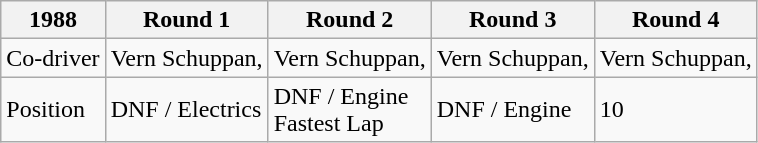<table class="wikitable">
<tr>
<th>1988</th>
<th>Round 1</th>
<th>Round 2</th>
<th>Round 3</th>
<th>Round 4</th>
</tr>
<tr>
<td>Co-driver</td>
<td>Vern Schuppan, </td>
<td>Vern Schuppan, </td>
<td>Vern Schuppan, </td>
<td>Vern Schuppan, </td>
</tr>
<tr>
<td>Position</td>
<td>DNF / Electrics</td>
<td>DNF / Engine <br> Fastest Lap</td>
<td>DNF / Engine</td>
<td>10</td>
</tr>
</table>
